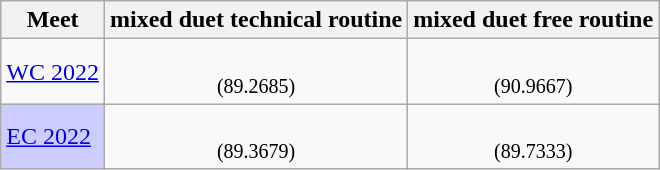<table class="sortable wikitable">
<tr>
<th>Meet</th>
<th class="unsortable">mixed duet technical routine</th>
<th class="unsortable">mixed duet free routine</th>
</tr>
<tr>
<td><a href='#'>WC 2022</a></td>
<td align="center"><br><small>(89.2685)</small></td>
<td align="center"><br><small>(90.9667)</small></td>
</tr>
<tr>
<td style="background:#ccccff"><a href='#'>EC 2022</a></td>
<td align="center"><br><small>(89.3679)</small></td>
<td align="center"><br><small>(89.7333)</small></td>
</tr>
</table>
